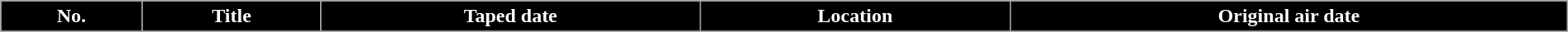<table class="wikitable plainrowheaders" style="width: 100%; margin-right: 0;">
<tr>
<th style="background: #000000; color: #ffffff;">No.</th>
<th style="background: #000000; color: #ffffff;">Title</th>
<th style="background: #000000; color: #ffffff;">Taped date</th>
<th style="background: #000000; color: #ffffff;">Location</th>
<th style="background: #000000; color: #ffffff;">Original air date</th>
</tr>
<tr>
</tr>
</table>
